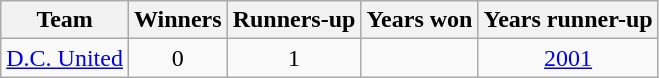<table class="wikitable" style="text-align: center">
<tr>
<th>Team</th>
<th>Winners</th>
<th>Runners-up</th>
<th class="unsortable">Years won</th>
<th class="unsortable">Years runner-up</th>
</tr>
<tr>
<td align=left><a href='#'>D.C. United</a></td>
<td>0</td>
<td>1</td>
<td></td>
<td><a href='#'>2001</a></td>
</tr>
</table>
